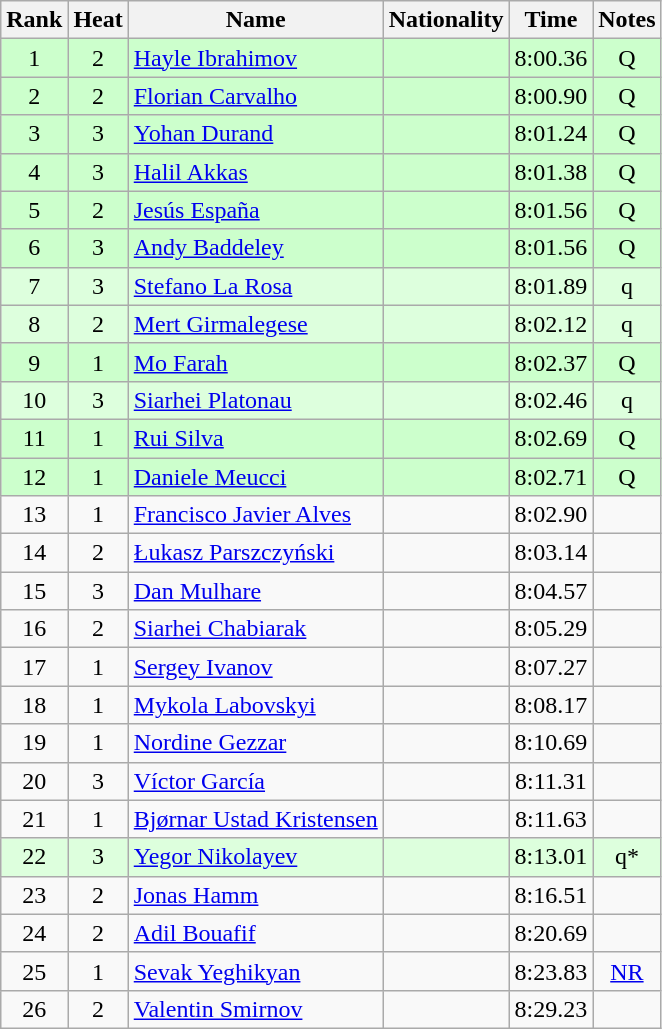<table class="wikitable sortable" style="text-align:center">
<tr>
<th>Rank</th>
<th>Heat</th>
<th>Name</th>
<th>Nationality</th>
<th>Time</th>
<th>Notes</th>
</tr>
<tr bgcolor=ccffcc>
<td>1</td>
<td>2</td>
<td align=left><a href='#'>Hayle Ibrahimov</a></td>
<td align=left></td>
<td>8:00.36</td>
<td>Q</td>
</tr>
<tr bgcolor=ccffcc>
<td>2</td>
<td>2</td>
<td align=left><a href='#'>Florian Carvalho</a></td>
<td align=left></td>
<td>8:00.90</td>
<td>Q</td>
</tr>
<tr bgcolor=ccffcc>
<td>3</td>
<td>3</td>
<td align=left><a href='#'>Yohan Durand</a></td>
<td align=left></td>
<td>8:01.24</td>
<td>Q</td>
</tr>
<tr bgcolor=ccffcc>
<td>4</td>
<td>3</td>
<td align=left><a href='#'>Halil Akkas</a></td>
<td align=left></td>
<td>8:01.38</td>
<td>Q</td>
</tr>
<tr bgcolor=ccffcc>
<td>5</td>
<td>2</td>
<td align=left><a href='#'>Jesús España</a></td>
<td align=left></td>
<td>8:01.56</td>
<td>Q</td>
</tr>
<tr bgcolor=ccffcc>
<td>6</td>
<td>3</td>
<td align=left><a href='#'>Andy Baddeley</a></td>
<td align=left></td>
<td>8:01.56</td>
<td>Q</td>
</tr>
<tr bgcolor=ddffdd>
<td>7</td>
<td>3</td>
<td align=left><a href='#'>Stefano La Rosa</a></td>
<td align=left></td>
<td>8:01.89</td>
<td>q</td>
</tr>
<tr bgcolor=ddffdd>
<td>8</td>
<td>2</td>
<td align=left><a href='#'>Mert Girmalegese</a></td>
<td align=left></td>
<td>8:02.12</td>
<td>q</td>
</tr>
<tr bgcolor=ccffcc>
<td>9</td>
<td>1</td>
<td align=left><a href='#'>Mo Farah</a></td>
<td align=left></td>
<td>8:02.37</td>
<td>Q</td>
</tr>
<tr bgcolor=ddffdd>
<td>10</td>
<td>3</td>
<td align=left><a href='#'>Siarhei Platonau</a></td>
<td align=left></td>
<td>8:02.46</td>
<td>q</td>
</tr>
<tr bgcolor=ccffcc>
<td>11</td>
<td>1</td>
<td align=left><a href='#'>Rui Silva</a></td>
<td align=left></td>
<td>8:02.69</td>
<td>Q</td>
</tr>
<tr bgcolor=ccffcc>
<td>12</td>
<td>1</td>
<td align=left><a href='#'>Daniele Meucci</a></td>
<td align=left></td>
<td>8:02.71</td>
<td>Q</td>
</tr>
<tr>
<td>13</td>
<td>1</td>
<td align=left><a href='#'>Francisco Javier Alves</a></td>
<td align=left></td>
<td>8:02.90</td>
<td></td>
</tr>
<tr>
<td>14</td>
<td>2</td>
<td align=left><a href='#'>Łukasz Parszczyński</a></td>
<td align=left></td>
<td>8:03.14</td>
<td></td>
</tr>
<tr>
<td>15</td>
<td>3</td>
<td align=left><a href='#'>Dan Mulhare</a></td>
<td align=left></td>
<td>8:04.57</td>
<td></td>
</tr>
<tr>
<td>16</td>
<td>2</td>
<td align=left><a href='#'>Siarhei Chabiarak</a></td>
<td align=left></td>
<td>8:05.29</td>
<td></td>
</tr>
<tr>
<td>17</td>
<td>1</td>
<td align=left><a href='#'>Sergey Ivanov</a></td>
<td align=left></td>
<td>8:07.27</td>
<td></td>
</tr>
<tr>
<td>18</td>
<td>1</td>
<td align=left><a href='#'>Mykola Labovskyi</a></td>
<td align=left></td>
<td>8:08.17</td>
<td></td>
</tr>
<tr>
<td>19</td>
<td>1</td>
<td align=left><a href='#'>Nordine Gezzar</a></td>
<td align=left></td>
<td>8:10.69</td>
<td></td>
</tr>
<tr>
<td>20</td>
<td>3</td>
<td align=left><a href='#'>Víctor García</a></td>
<td align=left></td>
<td>8:11.31</td>
<td></td>
</tr>
<tr>
<td>21</td>
<td>1</td>
<td align=left><a href='#'>Bjørnar Ustad Kristensen</a></td>
<td align=left></td>
<td>8:11.63</td>
<td></td>
</tr>
<tr bgcolor=ddffdd>
<td>22</td>
<td>3</td>
<td align=left><a href='#'>Yegor Nikolayev</a></td>
<td align=left></td>
<td>8:13.01</td>
<td>q*</td>
</tr>
<tr>
<td>23</td>
<td>2</td>
<td align=left><a href='#'>Jonas Hamm</a></td>
<td align=left></td>
<td>8:16.51</td>
<td></td>
</tr>
<tr>
<td>24</td>
<td>2</td>
<td align=left><a href='#'>Adil Bouafif</a></td>
<td align=left></td>
<td>8:20.69</td>
<td></td>
</tr>
<tr>
<td>25</td>
<td>1</td>
<td align=left><a href='#'>Sevak Yeghikyan</a></td>
<td align=left></td>
<td>8:23.83</td>
<td><a href='#'>NR</a></td>
</tr>
<tr>
<td>26</td>
<td>2</td>
<td align=left><a href='#'>Valentin Smirnov</a></td>
<td align=left></td>
<td>8:29.23</td>
<td></td>
</tr>
</table>
